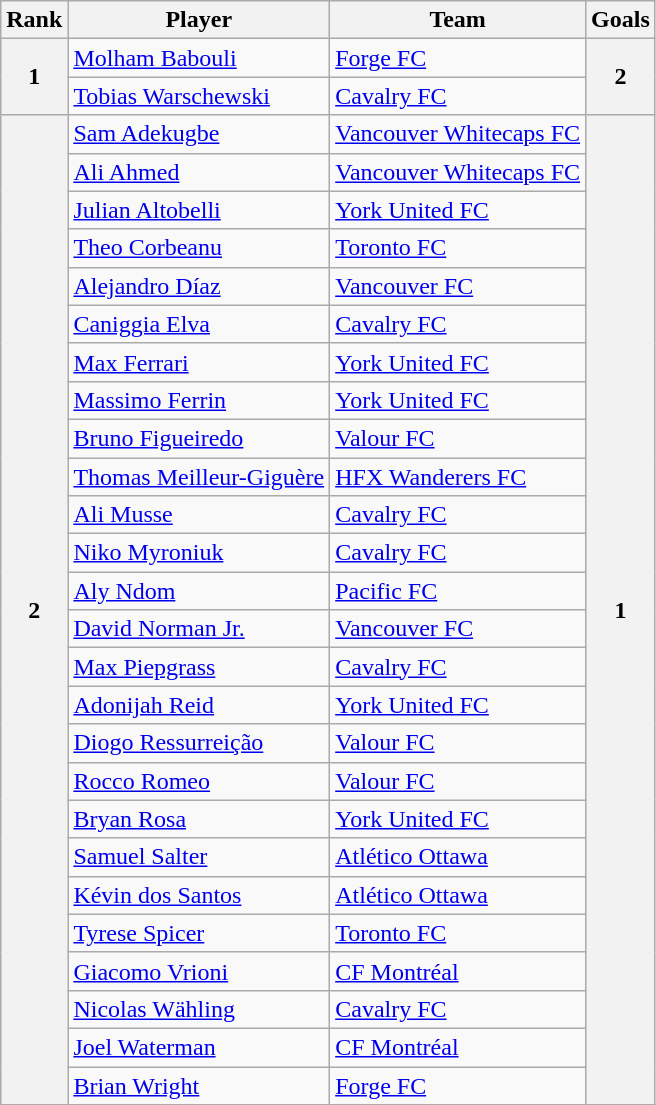<table class="wikitable" style="text-align:center">
<tr>
<th>Rank</th>
<th>Player</th>
<th>Team</th>
<th>Goals</th>
</tr>
<tr>
<th rowspan="2">1</th>
<td align="left"> <a href='#'>Molham Babouli</a></td>
<td align="left"><a href='#'>Forge FC</a></td>
<th rowspan="2">2</th>
</tr>
<tr>
<td align="left"> <a href='#'>Tobias Warschewski</a></td>
<td align="left"><a href='#'>Cavalry FC</a></td>
</tr>
<tr>
<th rowspan="26">2</th>
<td align="left"> <a href='#'>Sam Adekugbe</a></td>
<td align="left"><a href='#'>Vancouver Whitecaps FC</a></td>
<th rowspan="26">1</th>
</tr>
<tr>
<td align="left"> <a href='#'>Ali Ahmed</a></td>
<td align="left"><a href='#'>Vancouver Whitecaps FC</a></td>
</tr>
<tr>
<td align="left"> <a href='#'>Julian Altobelli</a></td>
<td align="left"><a href='#'>York United FC</a></td>
</tr>
<tr>
<td align="left"> <a href='#'>Theo Corbeanu</a></td>
<td align="left"><a href='#'>Toronto FC</a></td>
</tr>
<tr>
<td align="left"> <a href='#'>Alejandro Díaz</a></td>
<td align="left"><a href='#'>Vancouver FC</a></td>
</tr>
<tr>
<td align="left"> <a href='#'>Caniggia Elva</a></td>
<td align="left"><a href='#'>Cavalry FC</a></td>
</tr>
<tr>
<td align="left"> <a href='#'>Max Ferrari</a></td>
<td align="left"><a href='#'>York United FC</a></td>
</tr>
<tr>
<td align="left"> <a href='#'>Massimo Ferrin</a></td>
<td align="left"><a href='#'>York United FC</a></td>
</tr>
<tr>
<td align="left"> <a href='#'>Bruno Figueiredo</a></td>
<td align="left"><a href='#'>Valour FC</a></td>
</tr>
<tr>
<td align="left"> <a href='#'>Thomas Meilleur-Giguère</a></td>
<td align="left"><a href='#'>HFX Wanderers FC</a></td>
</tr>
<tr>
<td align="left"> <a href='#'>Ali Musse</a></td>
<td align="left"><a href='#'>Cavalry FC</a></td>
</tr>
<tr>
<td align="left"> <a href='#'>Niko Myroniuk</a></td>
<td align="left"><a href='#'>Cavalry FC</a></td>
</tr>
<tr>
<td align="left"> <a href='#'>Aly Ndom</a></td>
<td align="left"><a href='#'>Pacific FC</a></td>
</tr>
<tr>
<td align="left"> <a href='#'>David Norman Jr.</a></td>
<td align="left"><a href='#'>Vancouver FC</a></td>
</tr>
<tr>
<td align="left"> <a href='#'>Max Piepgrass</a></td>
<td align="left"><a href='#'>Cavalry FC</a></td>
</tr>
<tr>
<td align="left"> <a href='#'>Adonijah Reid</a></td>
<td align="left"><a href='#'>York United FC</a></td>
</tr>
<tr>
<td align="left"> <a href='#'>Diogo Ressurreição</a></td>
<td align="left"><a href='#'>Valour FC</a></td>
</tr>
<tr>
<td align="left"> <a href='#'>Rocco Romeo</a></td>
<td align="left"><a href='#'>Valour FC</a></td>
</tr>
<tr>
<td align="left"> <a href='#'>Bryan Rosa</a></td>
<td align="left"><a href='#'>York United FC</a></td>
</tr>
<tr>
<td align="left"> <a href='#'>Samuel Salter</a></td>
<td align="left"><a href='#'>Atlético Ottawa</a></td>
</tr>
<tr>
<td align="left"> <a href='#'>Kévin dos Santos</a></td>
<td align="left"><a href='#'>Atlético Ottawa</a></td>
</tr>
<tr>
<td align="left"> <a href='#'>Tyrese Spicer</a></td>
<td align="left"><a href='#'>Toronto FC</a></td>
</tr>
<tr>
<td align="left"> <a href='#'>Giacomo Vrioni</a></td>
<td align="left"><a href='#'>CF Montréal</a></td>
</tr>
<tr>
<td align="left"> <a href='#'>Nicolas Wähling</a></td>
<td align="left"><a href='#'>Cavalry FC</a></td>
</tr>
<tr>
<td align="left"> <a href='#'>Joel Waterman</a></td>
<td align="left"><a href='#'>CF Montréal</a></td>
</tr>
<tr>
<td align="left"> <a href='#'>Brian Wright</a></td>
<td align="left"><a href='#'>Forge FC</a></td>
</tr>
</table>
